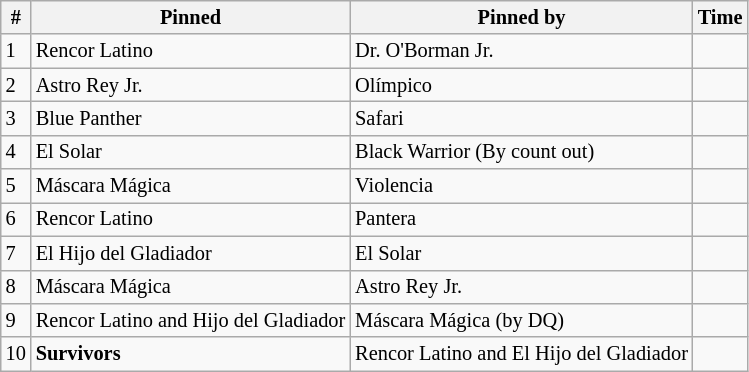<table style="font-size: 85%; text-align: left;" class="wikitable">
<tr>
<th>#</th>
<th>Pinned</th>
<th>Pinned by</th>
<th>Time</th>
</tr>
<tr>
<td>1</td>
<td>Rencor Latino</td>
<td>Dr. O'Borman Jr.</td>
<td> </td>
</tr>
<tr>
<td>2</td>
<td>Astro Rey Jr.</td>
<td>Olímpico</td>
<td> </td>
</tr>
<tr>
<td>3</td>
<td>Blue Panther</td>
<td>Safari</td>
<td> </td>
</tr>
<tr>
<td>4</td>
<td>El Solar</td>
<td>Black Warrior (By count out)</td>
<td> </td>
</tr>
<tr>
<td>5</td>
<td>Máscara Mágica</td>
<td>Violencia</td>
<td> </td>
</tr>
<tr>
<td>6</td>
<td>Rencor Latino</td>
<td>Pantera</td>
<td> </td>
</tr>
<tr>
<td>7</td>
<td>El Hijo del Gladiador</td>
<td>El Solar</td>
<td> </td>
</tr>
<tr>
<td>8</td>
<td>Máscara Mágica</td>
<td>Astro Rey Jr.</td>
<td> </td>
</tr>
<tr>
<td>9</td>
<td>Rencor Latino and Hijo del Gladiador</td>
<td>Máscara Mágica (by DQ)</td>
<td></td>
</tr>
<tr>
<td>10</td>
<td><strong>Survivors</strong></td>
<td>Rencor Latino and El Hijo del Gladiador</td>
<td> </td>
</tr>
</table>
